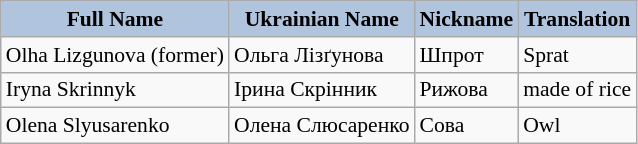<table class="wikitable" style="font-size:90%;">
<tr>
<th style="background:#B0C4DE;">Full Name</th>
<th style="background:#B0C4DE;">Ukrainian Name</th>
<th style="background:#B0C4DE;">Nickname</th>
<th style="background:#B0C4DE;">Translation</th>
</tr>
<tr>
<td>Olha Lizgunova (former)</td>
<td>Ольга Лізґунова</td>
<td>Шпрот</td>
<td>Sprat</td>
</tr>
<tr>
<td>Iryna Skrinnyk</td>
<td>Ірина Скрінник</td>
<td>Рижова</td>
<td>made of rice</td>
</tr>
<tr>
<td>Olena Slyusarenko</td>
<td>Олена Слюсаренко</td>
<td>Сова</td>
<td>Owl</td>
</tr>
</table>
